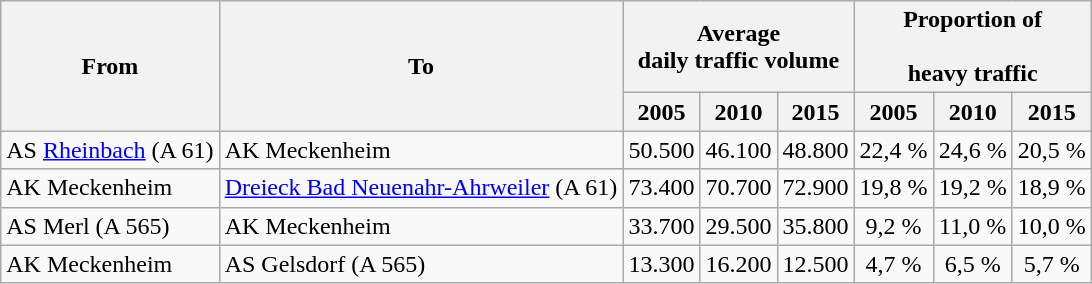<table class="wikitable">
<tr>
<th rowspan="2">From</th>
<th rowspan="2">To</th>
<th colspan="3">Average <br> daily traffic volume</th>
<th colspan="3">Proportion of<br><br>heavy traffic </th>
</tr>
<tr>
<th>2005</th>
<th>2010</th>
<th>2015</th>
<th>2005</th>
<th>2010</th>
<th>2015</th>
</tr>
<tr>
<td>AS <a href='#'>Rheinbach</a> (A 61)</td>
<td>AK Meckenheim</td>
<td style="text-align:center">50.500</td>
<td style="text-align:center">46.100</td>
<td style="text-align:center">48.800</td>
<td style="text-align:center">22,4 %</td>
<td style="text-align:center">24,6 %</td>
<td style="text-align:center">20,5 %</td>
</tr>
<tr>
<td>AK Meckenheim</td>
<td><a href='#'>Dreieck Bad Neuenahr-Ahrweiler</a> (A 61)</td>
<td style="text-align:center">73.400</td>
<td style="text-align:center">70.700</td>
<td style="text-align:center">72.900</td>
<td style="text-align:center">19,8 %</td>
<td style="text-align:center">19,2 %</td>
<td style="text-align:center">18,9 %</td>
</tr>
<tr>
<td>AS Merl (A 565)</td>
<td>AK Meckenheim</td>
<td style="text-align:center">33.700</td>
<td style="text-align:center">29.500</td>
<td style="text-align:center">35.800</td>
<td style="text-align:center">9,2 %</td>
<td style="text-align:center">11,0 %</td>
<td style="text-align:center">10,0 %</td>
</tr>
<tr>
<td>AK Meckenheim</td>
<td>AS Gelsdorf (A 565)</td>
<td style="text-align:center">13.300</td>
<td style="text-align:center">16.200</td>
<td style="text-align:center">12.500</td>
<td style="text-align:center">4,7 %</td>
<td style="text-align:center">6,5 %</td>
<td style="text-align:center">5,7 %</td>
</tr>
</table>
